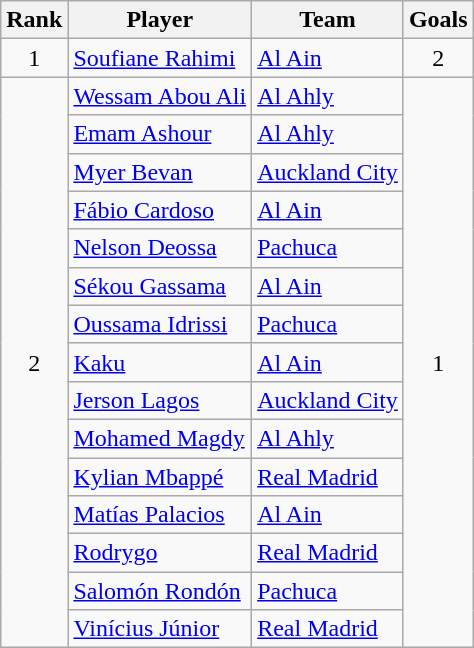<table class="wikitable" style="text-align:center">
<tr>
<th>Rank</th>
<th>Player</th>
<th>Team</th>
<th>Goals</th>
</tr>
<tr>
<td>1</td>
<td style="text-align:left"> <a href='#'>Soufiane Rahimi</a></td>
<td style="text-align:left"> <a href='#'>Al Ain</a></td>
<td>2</td>
</tr>
<tr>
<td rowspan="15">2</td>
<td style="text-align:left"> <a href='#'>Wessam Abou Ali</a></td>
<td style="text-align:left"> <a href='#'>Al Ahly</a></td>
<td rowspan="15">1</td>
</tr>
<tr>
<td style="text-align:left"> <a href='#'>Emam Ashour</a></td>
<td style="text-align:left"> <a href='#'>Al Ahly</a></td>
</tr>
<tr>
<td style="text-align:left"> <a href='#'>Myer Bevan</a></td>
<td style="text-align:left"> <a href='#'>Auckland City</a></td>
</tr>
<tr>
<td style="text-align:left"> <a href='#'>Fábio Cardoso</a></td>
<td style="text-align:left"> <a href='#'>Al Ain</a></td>
</tr>
<tr>
<td style="text-align:left"> <a href='#'>Nelson Deossa</a></td>
<td style="text-align:left"> <a href='#'>Pachuca</a></td>
</tr>
<tr>
<td style="text-align:left"> <a href='#'>Sékou Gassama</a></td>
<td style="text-align:left"> <a href='#'>Al Ain</a></td>
</tr>
<tr>
<td style="text-align:left"> <a href='#'>Oussama Idrissi</a></td>
<td style="text-align:left"> <a href='#'>Pachuca</a></td>
</tr>
<tr>
<td style="text-align:left"> <a href='#'>Kaku</a></td>
<td style="text-align:left"> <a href='#'>Al Ain</a></td>
</tr>
<tr>
<td style="text-align:left"> <a href='#'>Jerson Lagos</a></td>
<td style="text-align:left"> <a href='#'>Auckland City</a></td>
</tr>
<tr>
<td style="text-align:left"> <a href='#'>Mohamed Magdy</a></td>
<td style="text-align:left"> <a href='#'>Al Ahly</a></td>
</tr>
<tr>
<td style="text-align:left"> <a href='#'>Kylian Mbappé</a></td>
<td style="text-align:left"> <a href='#'>Real Madrid</a></td>
</tr>
<tr>
<td style="text-align:left"> <a href='#'>Matías Palacios</a></td>
<td style="text-align:left"> <a href='#'>Al Ain</a></td>
</tr>
<tr>
<td style="text-align:left"> <a href='#'>Rodrygo</a></td>
<td style="text-align:left"> <a href='#'>Real Madrid</a></td>
</tr>
<tr>
<td style="text-align:left"> <a href='#'>Salomón Rondón</a></td>
<td style="text-align:left"> <a href='#'>Pachuca</a></td>
</tr>
<tr>
<td style="text-align:left"> <a href='#'>Vinícius Júnior</a></td>
<td style="text-align:left"> <a href='#'>Real Madrid</a></td>
</tr>
</table>
